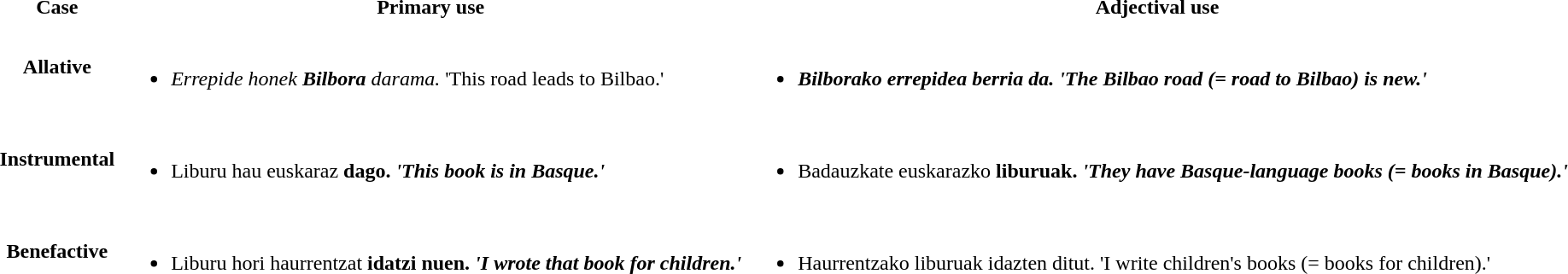<table>
<tr>
<th align="center">Case</th>
<th align="center">Primary use</th>
<th align="center">Adjectival use</th>
</tr>
<tr>
<th>Allative</th>
<td><br><ul><li><em>Errepide honek <strong>Bilbora</strong> darama.</em> 'This road leads to Bilbao.'</li></ul></td>
<td><br><ul><li><strong><em>Bilborako<strong> errepidea berria da.<em> 'The Bilbao road (= road to Bilbao) is new.'</li></ul></td>
</tr>
<tr>
<th>Instrumental</th>
<td><br><ul><li></em>Liburu hau </strong>euskaraz<strong> dago.<em> 'This book is in Basque.'</li></ul></td>
<td><br><ul><li></em>Badauzkate </strong>euskarazko<strong> liburuak.<em> 'They have Basque-language books (= books in Basque).'</li></ul></td>
</tr>
<tr>
<th>Benefactive</th>
<td><br><ul><li></em>Liburu hori </strong>haurrentzat<strong> idatzi nuen.<em> 'I wrote that book for children.'</li></ul></td>
<td><br><ul><li></em></strong>Haurrentzako</strong> liburuak idazten ditut.</em> 'I write children's books (= books for children).'</li></ul></td>
</tr>
</table>
